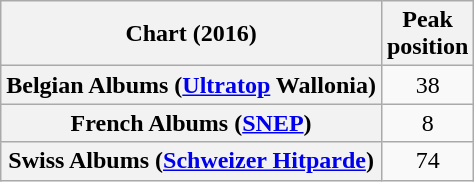<table class="wikitable sortable plainrowheaders" style="text-align:center">
<tr>
<th scope="col">Chart (2016)</th>
<th scope="col">Peak<br> position</th>
</tr>
<tr>
<th scope="row">Belgian Albums (<a href='#'>Ultratop</a> Wallonia)</th>
<td>38</td>
</tr>
<tr>
<th scope="row">French Albums (<a href='#'>SNEP</a>)</th>
<td>8</td>
</tr>
<tr>
<th scope="row">Swiss Albums (<a href='#'>Schweizer Hitparde</a>)</th>
<td>74</td>
</tr>
</table>
